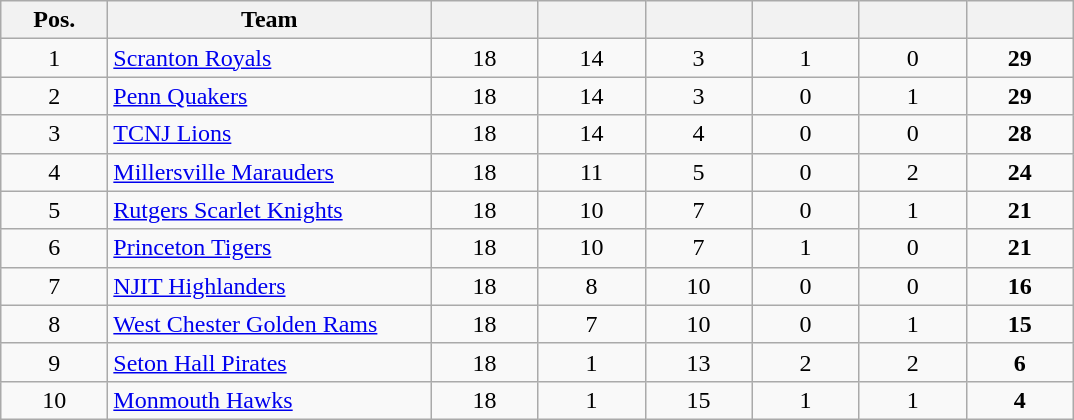<table class="wikitable sortable">
<tr>
<th style="width: 4em;">Pos.</th>
<th style="width: 13em;">Team</th>
<th style="width: 4em;"></th>
<th style="width: 4em;"></th>
<th style="width: 4em;"></th>
<th style="width: 4em;"></th>
<th style="width: 4em;"></th>
<th style="width: 4em;"></th>
</tr>
<tr style="text-align:center;">
<td style="text-align:center;">1</td>
<td style="text-align:left;"><a href='#'>Scranton Royals</a></td>
<td>18</td>
<td>14</td>
<td>3</td>
<td>1</td>
<td>0</td>
<td><strong>29</strong></td>
</tr>
<tr style="text-align:center;">
<td style="text-align:center;">2</td>
<td style="text-align:left;"><a href='#'>Penn Quakers</a></td>
<td>18</td>
<td>14</td>
<td>3</td>
<td>0</td>
<td>1</td>
<td><strong>29</strong></td>
</tr>
<tr style="text-align:center;">
<td style="text-align:center;">3</td>
<td style="text-align:left;"><a href='#'>TCNJ Lions</a></td>
<td>18</td>
<td>14</td>
<td>4</td>
<td>0</td>
<td>0</td>
<td><strong>28</strong></td>
</tr>
<tr style="text-align:center;">
<td style="text-align:center;">4</td>
<td style="text-align:left;"><a href='#'>Millersville Marauders</a></td>
<td>18</td>
<td>11</td>
<td>5</td>
<td>0</td>
<td>2</td>
<td><strong>24</strong></td>
</tr>
<tr style="text-align:center;">
<td style="text-align:center;">5</td>
<td style="text-align:left;"><a href='#'>Rutgers Scarlet Knights</a></td>
<td>18</td>
<td>10</td>
<td>7</td>
<td>0</td>
<td>1</td>
<td><strong>21</strong></td>
</tr>
<tr style="text-align:center;">
<td style="text-align:center;">6</td>
<td style="text-align:left;"><a href='#'>Princeton Tigers</a></td>
<td>18</td>
<td>10</td>
<td>7</td>
<td>1</td>
<td>0</td>
<td><strong>21</strong></td>
</tr>
<tr style="text-align:center;">
<td style="text-align:center;">7</td>
<td style="text-align:left;"><a href='#'>NJIT Highlanders</a></td>
<td>18</td>
<td>8</td>
<td>10</td>
<td>0</td>
<td>0</td>
<td><strong>16</strong></td>
</tr>
<tr style="text-align:center;">
<td style="text-align:center;">8</td>
<td style="text-align:left;"><a href='#'>West Chester Golden Rams</a></td>
<td>18</td>
<td>7</td>
<td>10</td>
<td>0</td>
<td>1</td>
<td><strong>15</strong></td>
</tr>
<tr style="text-align:center;">
<td style="text-align:center;">9</td>
<td style="text-align:left;"><a href='#'>Seton Hall Pirates</a></td>
<td>18</td>
<td>1</td>
<td>13</td>
<td>2</td>
<td>2</td>
<td><strong>6</strong></td>
</tr>
<tr style="text-align:center;">
<td style="text-align:center;">10</td>
<td style="text-align:left;"><a href='#'>Monmouth Hawks</a></td>
<td>18</td>
<td>1</td>
<td>15</td>
<td>1</td>
<td>1</td>
<td><strong>4</strong></td>
</tr>
</table>
